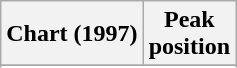<table class="wikitable sortable">
<tr>
<th align="left">Chart (1997)</th>
<th align="center">Peak<br>position</th>
</tr>
<tr>
</tr>
<tr>
</tr>
</table>
